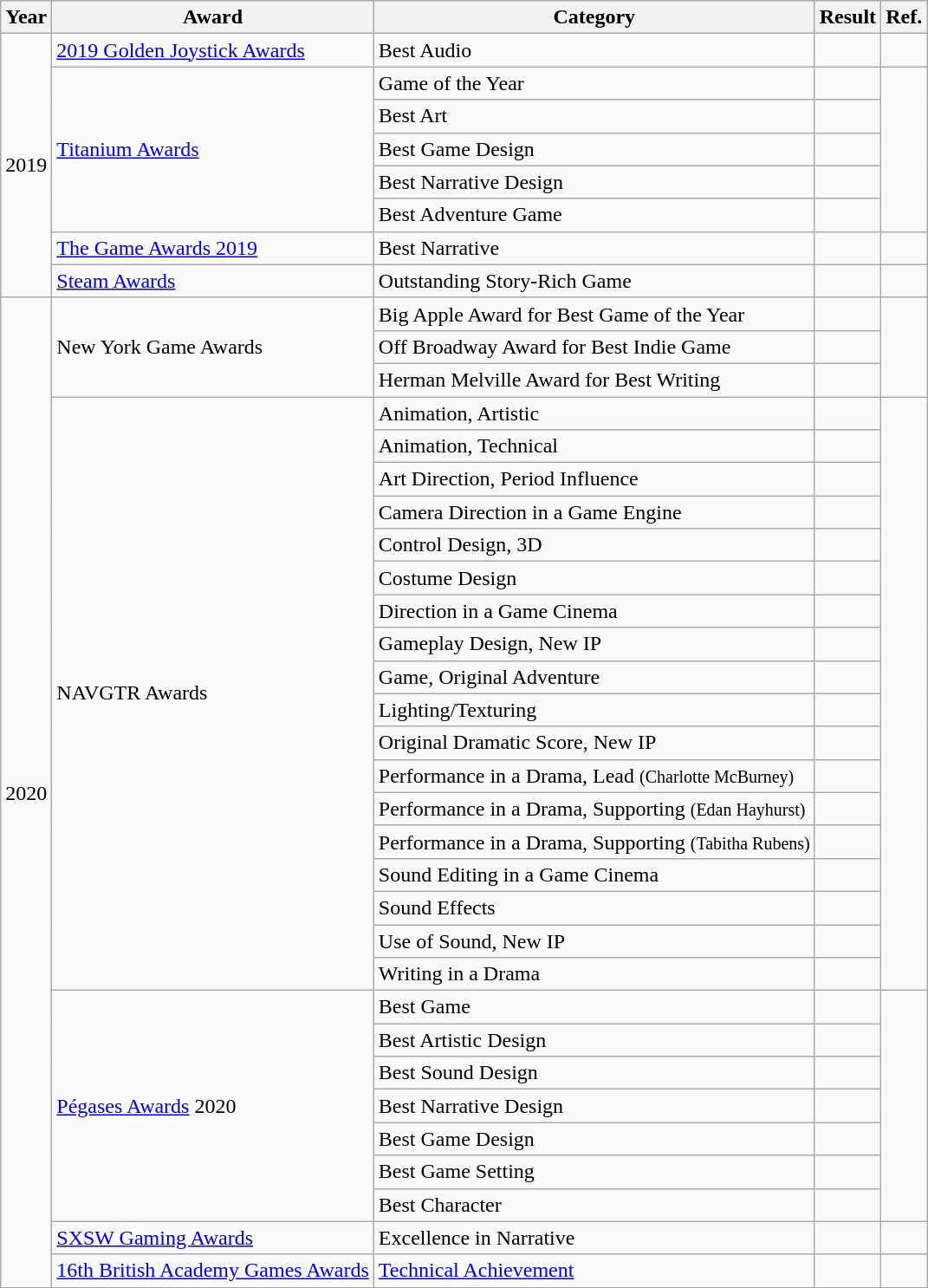<table class="wikitable sortable">
<tr>
<th>Year</th>
<th>Award</th>
<th>Category</th>
<th>Result</th>
<th>Ref.</th>
</tr>
<tr>
<td style="text-align:center;" rowspan="8">2019</td>
<td><a href='#'>2019 Golden Joystick Awards</a></td>
<td>Best Audio</td>
<td></td>
<td style="text-align:center;"></td>
</tr>
<tr>
<td rowspan="5"><a href='#'>Titanium Awards</a></td>
<td>Game of the Year</td>
<td></td>
<td rowspan="5" style="text-align:center;"></td>
</tr>
<tr>
<td>Best Art</td>
<td></td>
</tr>
<tr>
<td>Best Game Design</td>
<td></td>
</tr>
<tr>
<td>Best Narrative Design</td>
<td></td>
</tr>
<tr>
<td>Best Adventure Game</td>
<td></td>
</tr>
<tr>
<td><a href='#'>The Game Awards 2019</a></td>
<td>Best Narrative</td>
<td></td>
<td style="text-align:center;"></td>
</tr>
<tr>
<td><a href='#'>Steam Awards</a></td>
<td>Outstanding Story-Rich Game</td>
<td></td>
<td style="text-align:center;"></td>
</tr>
<tr>
<td style="text-align:center;" rowspan="30">2020</td>
<td rowspan="3">New York Game Awards</td>
<td>Big Apple Award for Best Game of the Year</td>
<td></td>
<td rowspan="3" style="text-align:center;"></td>
</tr>
<tr>
<td>Off Broadway Award for Best Indie Game</td>
<td></td>
</tr>
<tr>
<td>Herman Melville Award for Best Writing</td>
<td></td>
</tr>
<tr>
<td rowspan="18">NAVGTR Awards</td>
<td>Animation, Artistic</td>
<td></td>
<td rowspan="18" style="text-align:center;"><br></td>
</tr>
<tr>
<td>Animation, Technical</td>
<td></td>
</tr>
<tr>
<td>Art Direction, Period Influence</td>
<td></td>
</tr>
<tr>
<td>Camera Direction in a Game Engine</td>
<td></td>
</tr>
<tr>
<td>Control Design, 3D</td>
<td></td>
</tr>
<tr>
<td>Costume Design</td>
<td></td>
</tr>
<tr>
<td>Direction in a Game Cinema</td>
<td></td>
</tr>
<tr>
<td>Gameplay Design, New IP</td>
<td></td>
</tr>
<tr>
<td>Game, Original Adventure</td>
<td></td>
</tr>
<tr>
<td>Lighting/Texturing</td>
<td></td>
</tr>
<tr>
<td>Original Dramatic Score, New IP</td>
<td></td>
</tr>
<tr>
<td>Performance in a Drama, Lead <small>(Charlotte McBurney)</small></td>
<td></td>
</tr>
<tr>
<td>Performance in a Drama, Supporting <small>(Edan Hayhurst)</small></td>
<td></td>
</tr>
<tr>
<td>Performance in a Drama, Supporting <small>(Tabitha Rubens)</small></td>
<td></td>
</tr>
<tr>
<td>Sound Editing in a Game Cinema</td>
<td></td>
</tr>
<tr>
<td>Sound Effects</td>
<td></td>
</tr>
<tr>
<td>Use of Sound, New IP</td>
<td></td>
</tr>
<tr>
<td>Writing in a Drama</td>
<td></td>
</tr>
<tr>
<td rowspan="7"><a href='#'>Pégases Awards</a> 2020</td>
<td>Best Game</td>
<td></td>
<td rowspan="7" style="text-align:center;"><br></td>
</tr>
<tr>
<td>Best Artistic Design</td>
<td></td>
</tr>
<tr>
<td>Best Sound Design</td>
<td></td>
</tr>
<tr>
<td>Best Narrative Design</td>
<td></td>
</tr>
<tr>
<td>Best Game Design</td>
<td></td>
</tr>
<tr>
<td>Best Game Setting</td>
<td></td>
</tr>
<tr>
<td>Best Character</td>
<td></td>
</tr>
<tr>
<td><a href='#'>SXSW Gaming Awards</a></td>
<td>Excellence in Narrative</td>
<td></td>
<td style="text-align:center;"></td>
</tr>
<tr>
<td><a href='#'>16th British Academy Games Awards</a></td>
<td><a href='#'>Technical Achievement</a></td>
<td></td>
<td style="text-align:center;"></td>
</tr>
</table>
